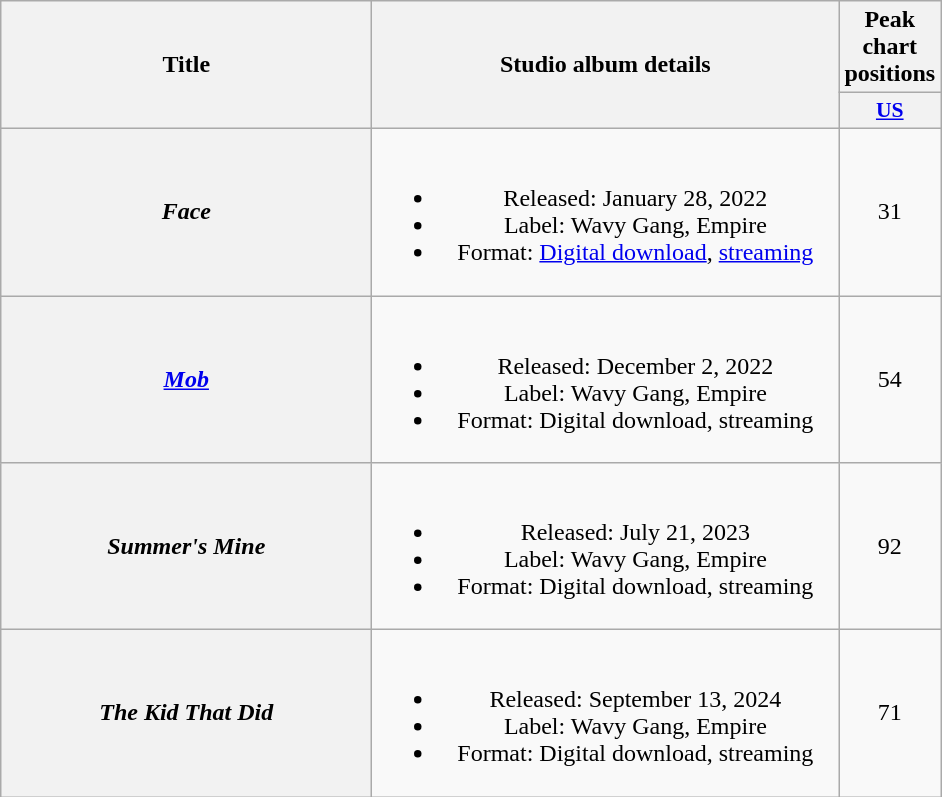<table class="wikitable plainrowheaders" style="text-align:center;">
<tr>
<th scope="col" rowspan="2" style="width:15em;">Title</th>
<th scope="col" rowspan="2" style="width:19em;">Studio album details</th>
<th scope="col">Peak chart positions</th>
</tr>
<tr>
<th style="width:3em; font-size:90%"><a href='#'>US</a><br></th>
</tr>
<tr>
<th scope="row"><em>Face</em></th>
<td><br><ul><li>Released: January 28, 2022</li><li>Label: Wavy Gang, Empire</li><li>Format: <a href='#'>Digital download</a>, <a href='#'>streaming</a></li></ul></td>
<td>31</td>
</tr>
<tr>
<th scope="row"><em><a href='#'>Mob</a></em></th>
<td><br><ul><li>Released: December 2, 2022</li><li>Label: Wavy Gang, Empire</li><li>Format: Digital download, streaming</li></ul></td>
<td>54</td>
</tr>
<tr>
<th scope="row"><em>Summer's Mine</em></th>
<td><br><ul><li>Released: July 21, 2023</li><li>Label: Wavy Gang, Empire</li><li>Format: Digital download, streaming</li></ul></td>
<td>92</td>
</tr>
<tr>
<th scope="row"><em>The Kid That Did</em></th>
<td><br><ul><li>Released: September 13, 2024</li><li>Label: Wavy Gang, Empire</li><li>Format: Digital download, streaming</li></ul></td>
<td>71</td>
</tr>
</table>
